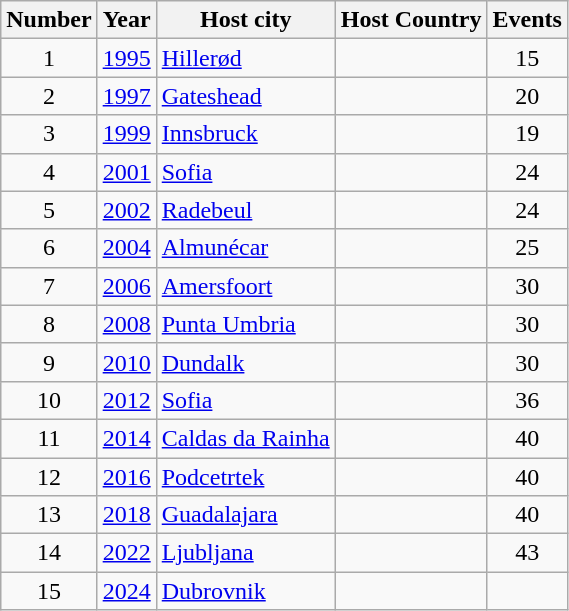<table class=wikitable>
<tr>
<th>Number</th>
<th>Year</th>
<th>Host city</th>
<th>Host Country</th>
<th>Events</th>
</tr>
<tr>
<td align=center>1</td>
<td><a href='#'>1995</a></td>
<td><a href='#'>Hillerød</a></td>
<td></td>
<td align=center>15</td>
</tr>
<tr>
<td align=center>2</td>
<td><a href='#'>1997</a></td>
<td><a href='#'>Gateshead</a></td>
<td></td>
<td align=center>20</td>
</tr>
<tr>
<td align=center>3</td>
<td><a href='#'>1999</a></td>
<td><a href='#'>Innsbruck</a></td>
<td></td>
<td align=center>19</td>
</tr>
<tr>
<td align=center>4</td>
<td><a href='#'>2001</a></td>
<td><a href='#'>Sofia</a></td>
<td></td>
<td align=center>24</td>
</tr>
<tr>
<td align=center>5</td>
<td><a href='#'>2002</a></td>
<td><a href='#'>Radebeul</a></td>
<td></td>
<td align=center>24</td>
</tr>
<tr>
<td align=center>6</td>
<td><a href='#'>2004</a></td>
<td><a href='#'>Almunécar</a></td>
<td></td>
<td align=center>25</td>
</tr>
<tr>
<td align=center>7</td>
<td><a href='#'>2006</a></td>
<td><a href='#'>Amersfoort</a></td>
<td></td>
<td align=center>30</td>
</tr>
<tr>
<td align=center>8</td>
<td><a href='#'>2008</a></td>
<td><a href='#'>Punta Umbria</a></td>
<td></td>
<td align=center>30</td>
</tr>
<tr>
<td align=center>9</td>
<td><a href='#'>2010</a></td>
<td><a href='#'>Dundalk</a></td>
<td></td>
<td align=center>30</td>
</tr>
<tr>
<td align=center>10</td>
<td><a href='#'>2012</a></td>
<td><a href='#'>Sofia</a></td>
<td></td>
<td align=center>36</td>
</tr>
<tr>
<td align=center>11</td>
<td><a href='#'>2014</a></td>
<td><a href='#'>Caldas da Rainha</a></td>
<td></td>
<td align=center>40</td>
</tr>
<tr>
<td align=center>12</td>
<td><a href='#'>2016</a></td>
<td><a href='#'>Podcetrtek</a></td>
<td></td>
<td align=center>40</td>
</tr>
<tr>
<td align=center>13</td>
<td><a href='#'>2018</a></td>
<td><a href='#'>Guadalajara</a></td>
<td></td>
<td align=center>40</td>
</tr>
<tr>
<td align=center>14</td>
<td><a href='#'>2022</a></td>
<td><a href='#'>Ljubljana</a></td>
<td></td>
<td align=center>43</td>
</tr>
<tr>
<td align=center>15</td>
<td><a href='#'>2024</a></td>
<td><a href='#'>Dubrovnik</a></td>
<td></td>
<td align=center></td>
</tr>
</table>
